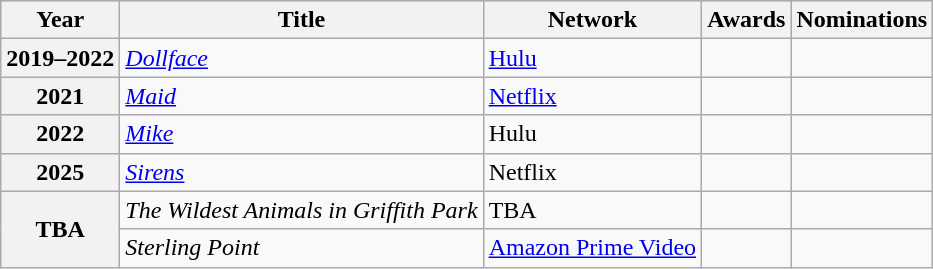<table class="wikitable sortable">
<tr style="background:#ccc; text-align:center;">
<th scope="col">Year</th>
<th scope="col">Title</th>
<th scope="col">Network</th>
<th scope="col">Awards</th>
<th scope="col">Nominations</th>
</tr>
<tr>
<th scope="row">2019–2022</th>
<td><em><a href='#'>Dollface</a></em></td>
<td><a href='#'>Hulu</a></td>
<td></td>
<td></td>
</tr>
<tr>
<th scope="row">2021</th>
<td><em><a href='#'>Maid</a></em></td>
<td><a href='#'>Netflix</a></td>
<td></td>
<td></td>
</tr>
<tr>
<th scope="row">2022</th>
<td><em><a href='#'>Mike</a></em></td>
<td>Hulu</td>
<td></td>
<td></td>
</tr>
<tr>
<th scope="row">2025</th>
<td><em><a href='#'>Sirens</a></em></td>
<td>Netflix</td>
<td></td>
<td></td>
</tr>
<tr>
<th rowspan="2" scope="row">TBA</th>
<td><em>The Wildest Animals in Griffith Park</em></td>
<td>TBA</td>
<td></td>
<td></td>
</tr>
<tr>
<td><em>Sterling Point</em></td>
<td><a href='#'>Amazon Prime Video</a></td>
<td></td>
<td></td>
</tr>
</table>
